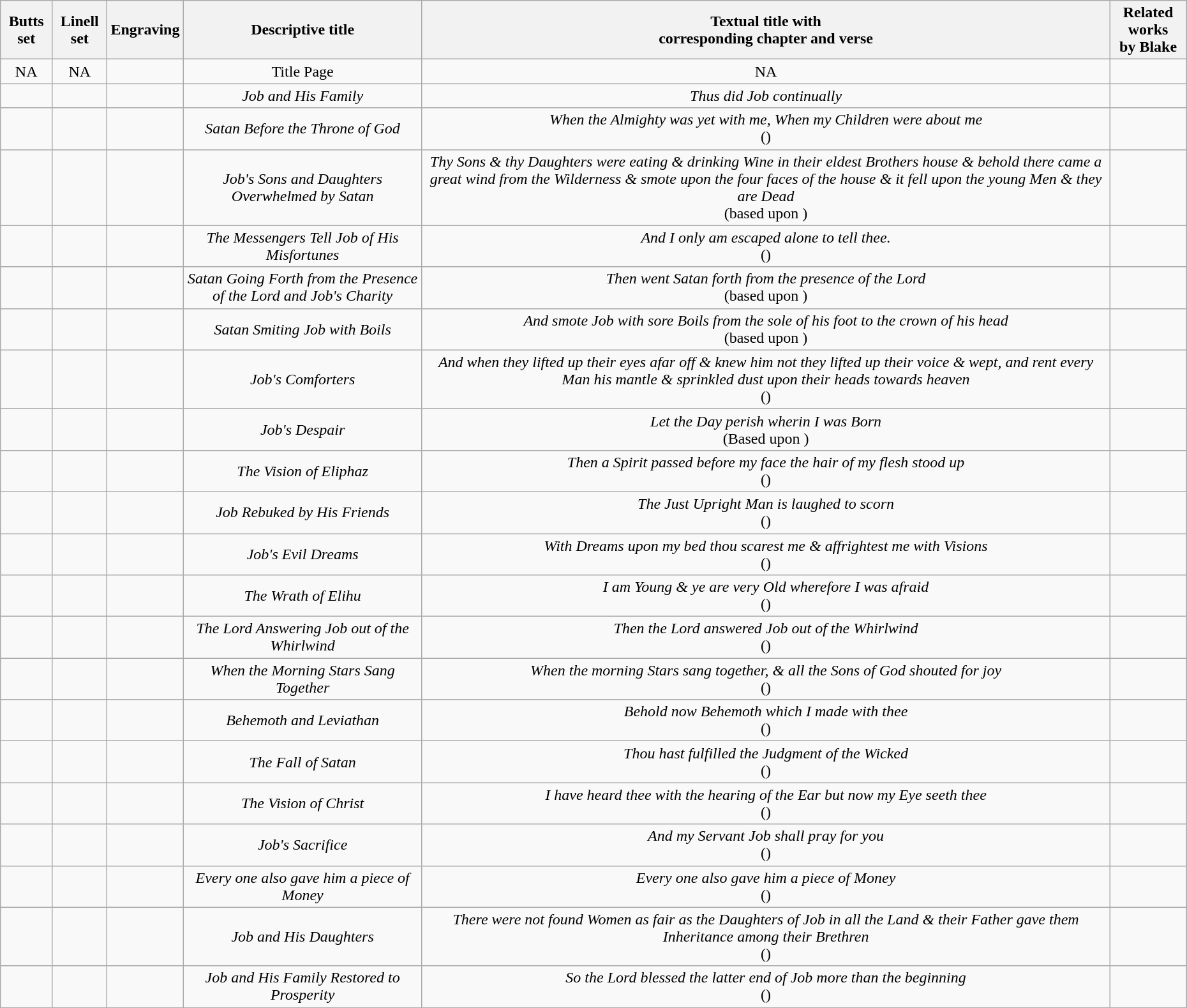<table class="wikitable" style="margin-left:0.5em; text-align:center">
<tr>
<th>Butts set</th>
<th>Linell set</th>
<th>Engraving</th>
<th>Descriptive title</th>
<th>Textual title with<br>corresponding chapter and verse</th>
<th>Related works<br> by Blake</th>
</tr>
<tr>
<td>NA</td>
<td>NA</td>
<td></td>
<td>Title Page</td>
<td>NA</td>
<td></td>
</tr>
<tr>
<td></td>
<td></td>
<td></td>
<td><em>Job and His Family</em></td>
<td><em>Thus did Job continually</em><br> </td>
<td></td>
</tr>
<tr>
<td></td>
<td></td>
<td></td>
<td><em>Satan Before the Throne of God</em></td>
<td><em>When the Almighty was yet with me, When my Children were about me</em><br> ()</td>
<td></td>
</tr>
<tr>
<td></td>
<td></td>
<td></td>
<td><em>Job's Sons and Daughters Overwhelmed by Satan</em></td>
<td><em>Thy Sons & thy Daughters were eating & drinking Wine in their eldest Brothers house & behold there came a great wind from the Wilderness & smote upon the four faces of the house & it fell upon the young Men & they are Dead</em><br> (based upon )</td>
<td></td>
</tr>
<tr>
<td></td>
<td></td>
<td></td>
<td><em>The Messengers Tell Job of His Misfortunes</em></td>
<td><em>And I only am escaped alone to tell thee.</em><br> ()</td>
<td></td>
</tr>
<tr>
<td></td>
<td></td>
<td></td>
<td><em>Satan Going Forth from the Presence of the Lord and Job's Charity</em></td>
<td><em>Then went Satan forth from the presence of the Lord</em><br> (based upon )</td>
<td></td>
</tr>
<tr>
<td></td>
<td></td>
<td></td>
<td><em>Satan Smiting Job with Boils</em></td>
<td><em>And smote Job with sore Boils from the sole of his foot to the crown of his head</em><br> (based upon )</td>
<td></td>
</tr>
<tr>
<td></td>
<td></td>
<td></td>
<td><em>Job's Comforters</em></td>
<td><em>And when they lifted up their eyes afar off & knew him not they lifted up their voice & wept, and rent every Man his mantle & sprinkled dust upon their heads towards heaven</em><br> ()</td>
<td></td>
</tr>
<tr>
<td></td>
<td></td>
<td></td>
<td><em>Job's Despair</em></td>
<td><em>Let the Day perish wherin I was Born</em><br> (Based upon )</td>
<td></td>
</tr>
<tr>
<td></td>
<td></td>
<td></td>
<td><em>The Vision of Eliphaz</em></td>
<td><em>Then a Spirit passed before my face the hair of my flesh stood up</em><br> ()</td>
<td></td>
</tr>
<tr>
<td></td>
<td></td>
<td></td>
<td><em>Job Rebuked by His Friends</em></td>
<td><em>The Just Upright Man is laughed to scorn</em><br> ()</td>
<td></td>
</tr>
<tr>
<td></td>
<td></td>
<td></td>
<td><em>Job's Evil Dreams</em></td>
<td><em>With Dreams upon my bed thou scarest me & affrightest me with Visions</em><br> ()</td>
<td></td>
</tr>
<tr>
<td></td>
<td></td>
<td></td>
<td><em>The Wrath of Elihu</em></td>
<td><em>I am Young & ye are very Old wherefore I was afraid</em><br> ()</td>
<td></td>
</tr>
<tr>
<td></td>
<td></td>
<td></td>
<td><em>The Lord Answering Job out of the Whirlwind</em></td>
<td><em>Then the Lord answered Job out of the Whirlwind</em><br> ()</td>
<td></td>
</tr>
<tr>
<td></td>
<td></td>
<td></td>
<td><em>When the Morning Stars Sang Together</em></td>
<td><em>When the morning Stars sang together, & all the Sons of God shouted for joy</em><br> ()</td>
<td></td>
</tr>
<tr>
<td></td>
<td></td>
<td></td>
<td><em>Behemoth and Leviathan</em></td>
<td><em>Behold now Behemoth which I made with thee</em><br> ()</td>
<td></td>
</tr>
<tr>
<td></td>
<td></td>
<td></td>
<td><em>The Fall of Satan</em></td>
<td><em>Thou hast fulfilled the Judgment of the Wicked</em><br> ()</td>
<td></td>
</tr>
<tr>
<td></td>
<td></td>
<td></td>
<td><em>The Vision of Christ</em></td>
<td><em>I have heard thee with the hearing of the Ear but now my Eye seeth thee</em><br> ()</td>
<td></td>
</tr>
<tr>
<td></td>
<td></td>
<td></td>
<td><em>Job's Sacrifice</em></td>
<td><em>And my Servant Job shall pray for you</em><br> ()</td>
<td></td>
</tr>
<tr>
<td></td>
<td></td>
<td></td>
<td><em>Every one also gave him a piece of Money</em></td>
<td><em>Every one also gave him a piece of Money</em><br> ()</td>
<td></td>
</tr>
<tr>
<td></td>
<td></td>
<td></td>
<td><em>Job and His Daughters</em></td>
<td><em>There were not found Women as fair as the Daughters of Job in all the Land & their Father gave them Inheritance among their Brethren</em><br> ()</td>
<td></td>
</tr>
<tr>
<td></td>
<td></td>
<td></td>
<td><em>Job and His Family Restored to Prosperity</em></td>
<td><em>So the Lord blessed the latter end of Job more than the beginning</em><br> ()</td>
<td></td>
</tr>
</table>
